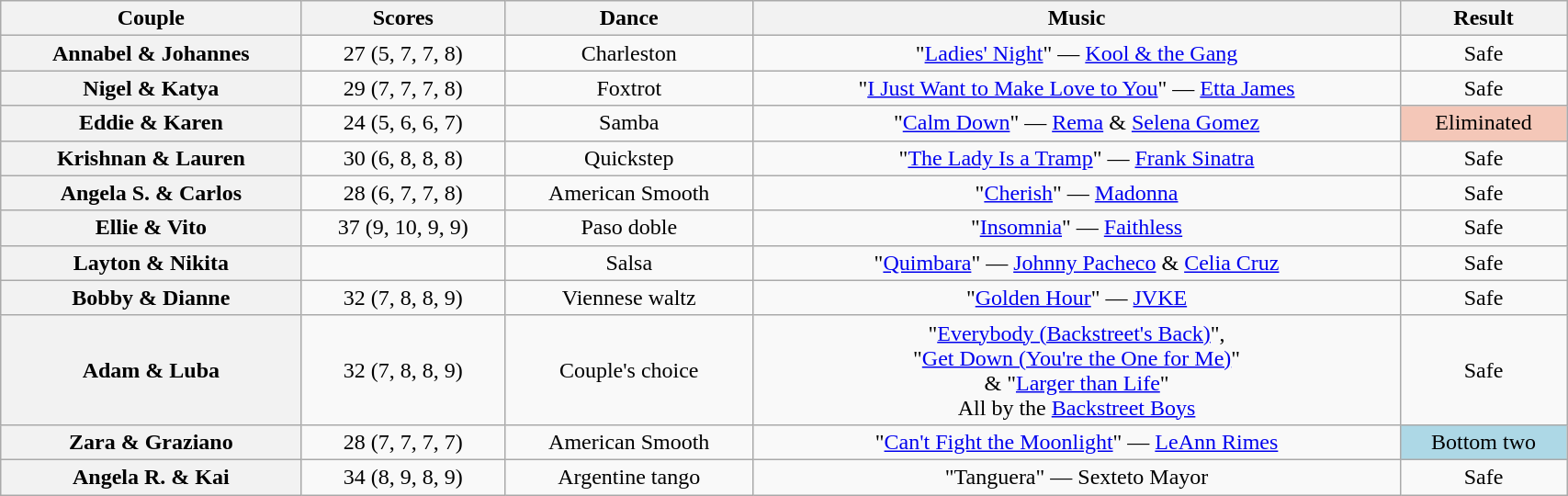<table class="wikitable sortable" style="text-align:center; width: 90%">
<tr>
<th scope="col">Couple</th>
<th scope="col">Scores</th>
<th class="unsortable" scope="col">Dance</th>
<th class="unsortable" scope="col">Music</th>
<th class="unsortable" scope="col">Result</th>
</tr>
<tr>
<th scope="row">Annabel & Johannes</th>
<td>27 (5, 7, 7, 8)</td>
<td>Charleston</td>
<td>"<a href='#'>Ladies' Night</a>" — <a href='#'>Kool & the Gang</a></td>
<td>Safe</td>
</tr>
<tr>
<th scope="row">Nigel & Katya</th>
<td>29 (7, 7, 7, 8)</td>
<td>Foxtrot</td>
<td>"<a href='#'>I Just Want to Make Love to You</a>" — <a href='#'>Etta James</a></td>
<td>Safe</td>
</tr>
<tr>
<th scope="row">Eddie & Karen</th>
<td>24 (5, 6, 6, 7)</td>
<td>Samba</td>
<td>"<a href='#'>Calm Down</a>" — <a href='#'>Rema</a> & <a href='#'>Selena Gomez</a></td>
<td bgcolor="f4c7b8">Eliminated</td>
</tr>
<tr>
<th scope="row">Krishnan & Lauren</th>
<td>30 (6, 8, 8, 8)</td>
<td>Quickstep</td>
<td>"<a href='#'>The Lady Is a Tramp</a>" — <a href='#'>Frank Sinatra</a></td>
<td>Safe</td>
</tr>
<tr>
<th scope="row">Angela S. & Carlos</th>
<td>28 (6, 7, 7, 8)</td>
<td>American Smooth</td>
<td>"<a href='#'>Cherish</a>" — <a href='#'>Madonna</a></td>
<td>Safe</td>
</tr>
<tr>
<th scope="row">Ellie & Vito</th>
<td>37 (9, 10, 9, 9)</td>
<td>Paso doble</td>
<td>"<a href='#'>Insomnia</a>" — <a href='#'>Faithless</a></td>
<td>Safe</td>
</tr>
<tr>
<th scope="row">Layton & Nikita</th>
<td></td>
<td>Salsa</td>
<td>"<a href='#'>Quimbara</a>" — <a href='#'>Johnny Pacheco</a> & <a href='#'>Celia Cruz</a></td>
<td>Safe</td>
</tr>
<tr>
<th scope="row">Bobby & Dianne</th>
<td>32 (7, 8, 8, 9)</td>
<td>Viennese waltz</td>
<td>"<a href='#'>Golden Hour</a>" — <a href='#'>JVKE</a></td>
<td>Safe</td>
</tr>
<tr>
<th scope="row">Adam & Luba</th>
<td>32 (7, 8, 8, 9)</td>
<td>Couple's choice</td>
<td>"<a href='#'>Everybody (Backstreet's Back)</a>",<br>"<a href='#'>Get Down (You're the One for Me)</a>"<br>& "<a href='#'>Larger than Life</a>"<br>All by the <a href='#'>Backstreet Boys</a></td>
<td>Safe</td>
</tr>
<tr>
<th scope="row">Zara & Graziano</th>
<td>28 (7, 7, 7, 7)</td>
<td>American Smooth</td>
<td>"<a href='#'>Can't Fight the Moonlight</a>" — <a href='#'>LeAnn Rimes</a></td>
<td bgcolor="lightblue">Bottom two</td>
</tr>
<tr>
<th scope="row">Angela R. & Kai</th>
<td>34 (8, 9, 8, 9)</td>
<td>Argentine tango</td>
<td>"Tanguera" — Sexteto Mayor</td>
<td>Safe</td>
</tr>
</table>
